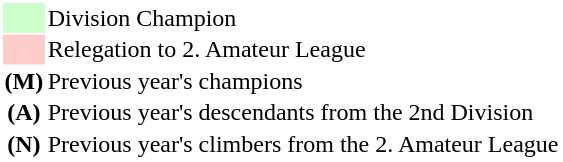<table style="border: 1px solid #ffffff; background-color: #ffffff" cellspacing="1" cellpadding="1">
<tr>
<td bgcolor="#ccffcc" width="20"></td>
<td>Division Champion</td>
</tr>
<tr>
<td bgcolor="#ffcccc"></td>
<td>Relegation to 2. Amateur League</td>
</tr>
<tr>
<th>(M)</th>
<td>Previous year's champions</td>
</tr>
<tr>
<th>(A)</th>
<td>Previous year's descendants from the 2nd Division</td>
</tr>
<tr>
<th>(N)</th>
<td>Previous year's climbers from the 2. Amateur League</td>
</tr>
</table>
